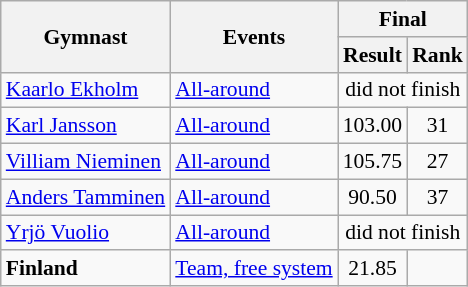<table class=wikitable style="font-size:90%">
<tr>
<th rowspan="2">Gymnast</th>
<th rowspan="2">Events</th>
<th colspan="2">Final</th>
</tr>
<tr>
<th>Result</th>
<th>Rank</th>
</tr>
<tr>
<td><a href='#'>Kaarlo Ekholm</a></td>
<td><a href='#'>All-around</a></td>
<td align=center colspan=2>did not finish</td>
</tr>
<tr>
<td><a href='#'>Karl Jansson</a></td>
<td><a href='#'>All-around</a></td>
<td align=center>103.00</td>
<td align=center>31</td>
</tr>
<tr>
<td><a href='#'>Villiam Nieminen</a></td>
<td><a href='#'>All-around</a></td>
<td align=center>105.75</td>
<td align=center>27</td>
</tr>
<tr>
<td><a href='#'>Anders Tamminen</a></td>
<td><a href='#'>All-around</a></td>
<td align=center>90.50</td>
<td align=center>37</td>
</tr>
<tr>
<td><a href='#'>Yrjö Vuolio</a></td>
<td><a href='#'>All-around</a></td>
<td align=center colspan=2>did not finish</td>
</tr>
<tr>
<td><strong>Finland</strong></td>
<td><a href='#'>Team, free system</a></td>
<td align=center>21.85</td>
<td align=center></td>
</tr>
</table>
